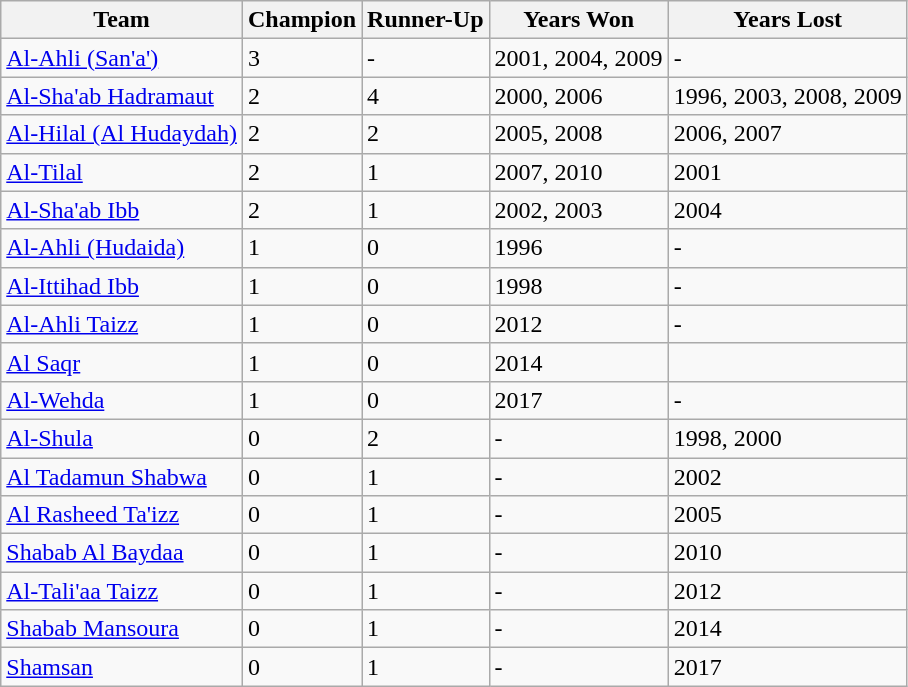<table class="wikitable" align="center">
<tr>
<th>Team</th>
<th>Champion</th>
<th>Runner-Up</th>
<th>Years Won</th>
<th>Years Lost</th>
</tr>
<tr>
<td><a href='#'>Al-Ahli (San'a')</a></td>
<td>3</td>
<td>-</td>
<td>2001, 2004, 2009</td>
<td>-</td>
</tr>
<tr>
<td><a href='#'>Al-Sha'ab Hadramaut</a></td>
<td>2</td>
<td>4</td>
<td>2000, 2006</td>
<td>1996, 2003, 2008, 2009</td>
</tr>
<tr>
<td><a href='#'>Al-Hilal (Al Hudaydah)</a></td>
<td>2</td>
<td>2</td>
<td>2005, 2008</td>
<td>2006, 2007</td>
</tr>
<tr>
<td><a href='#'>Al-Tilal</a></td>
<td>2</td>
<td>1</td>
<td>2007, 2010</td>
<td>2001</td>
</tr>
<tr>
<td><a href='#'>Al-Sha'ab Ibb</a></td>
<td>2</td>
<td>1</td>
<td>2002, 2003</td>
<td>2004</td>
</tr>
<tr>
<td><a href='#'>Al-Ahli (Hudaida)</a></td>
<td>1</td>
<td>0</td>
<td>1996</td>
<td>-</td>
</tr>
<tr>
<td><a href='#'>Al-Ittihad Ibb</a></td>
<td>1</td>
<td>0</td>
<td>1998</td>
<td>-</td>
</tr>
<tr>
<td><a href='#'>Al-Ahli Taizz</a></td>
<td>1</td>
<td>0</td>
<td>2012</td>
<td>-</td>
</tr>
<tr>
<td><a href='#'>Al Saqr</a></td>
<td>1</td>
<td>0</td>
<td>2014</td>
</tr>
<tr>
<td><a href='#'>Al-Wehda</a></td>
<td>1</td>
<td>0</td>
<td>2017</td>
<td>-</td>
</tr>
<tr>
<td><a href='#'>Al-Shula</a></td>
<td>0</td>
<td>2</td>
<td>-</td>
<td>1998, 2000</td>
</tr>
<tr>
<td><a href='#'>Al Tadamun Shabwa</a></td>
<td>0</td>
<td>1</td>
<td>-</td>
<td>2002</td>
</tr>
<tr>
<td><a href='#'>Al Rasheed Ta'izz</a></td>
<td>0</td>
<td>1</td>
<td>-</td>
<td>2005</td>
</tr>
<tr>
<td><a href='#'>Shabab Al Baydaa</a></td>
<td>0</td>
<td>1</td>
<td>-</td>
<td>2010</td>
</tr>
<tr>
<td><a href='#'>Al-Tali'aa Taizz</a></td>
<td>0</td>
<td>1</td>
<td>-</td>
<td>2012</td>
</tr>
<tr>
<td><a href='#'>Shabab Mansoura</a></td>
<td>0</td>
<td>1</td>
<td>-</td>
<td>2014</td>
</tr>
<tr>
<td><a href='#'>Shamsan</a></td>
<td>0</td>
<td>1</td>
<td>-</td>
<td>2017</td>
</tr>
</table>
